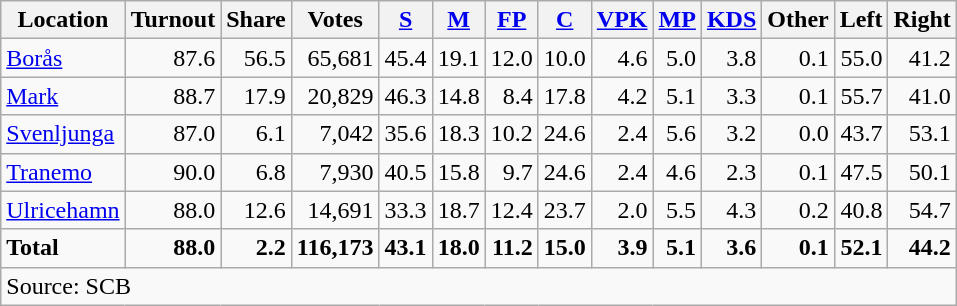<table class="wikitable sortable" style=text-align:right>
<tr>
<th>Location</th>
<th>Turnout</th>
<th>Share</th>
<th>Votes</th>
<th><a href='#'>S</a></th>
<th><a href='#'>M</a></th>
<th><a href='#'>FP</a></th>
<th><a href='#'>C</a></th>
<th><a href='#'>VPK</a></th>
<th><a href='#'>MP</a></th>
<th><a href='#'>KDS</a></th>
<th>Other</th>
<th>Left</th>
<th>Right</th>
</tr>
<tr>
<td align=left><a href='#'>Borås</a></td>
<td>87.6</td>
<td>56.5</td>
<td>65,681</td>
<td>45.4</td>
<td>19.1</td>
<td>12.0</td>
<td>10.0</td>
<td>4.6</td>
<td>5.0</td>
<td>3.8</td>
<td>0.1</td>
<td>55.0</td>
<td>41.2</td>
</tr>
<tr>
<td align=left><a href='#'>Mark</a></td>
<td>88.7</td>
<td>17.9</td>
<td>20,829</td>
<td>46.3</td>
<td>14.8</td>
<td>8.4</td>
<td>17.8</td>
<td>4.2</td>
<td>5.1</td>
<td>3.3</td>
<td>0.1</td>
<td>55.7</td>
<td>41.0</td>
</tr>
<tr>
<td align=left><a href='#'>Svenljunga</a></td>
<td>87.0</td>
<td>6.1</td>
<td>7,042</td>
<td>35.6</td>
<td>18.3</td>
<td>10.2</td>
<td>24.6</td>
<td>2.4</td>
<td>5.6</td>
<td>3.2</td>
<td>0.0</td>
<td>43.7</td>
<td>53.1</td>
</tr>
<tr>
<td align=left><a href='#'>Tranemo</a></td>
<td>90.0</td>
<td>6.8</td>
<td>7,930</td>
<td>40.5</td>
<td>15.8</td>
<td>9.7</td>
<td>24.6</td>
<td>2.4</td>
<td>4.6</td>
<td>2.3</td>
<td>0.1</td>
<td>47.5</td>
<td>50.1</td>
</tr>
<tr>
<td align=left><a href='#'>Ulricehamn</a></td>
<td>88.0</td>
<td>12.6</td>
<td>14,691</td>
<td>33.3</td>
<td>18.7</td>
<td>12.4</td>
<td>23.7</td>
<td>2.0</td>
<td>5.5</td>
<td>4.3</td>
<td>0.2</td>
<td>40.8</td>
<td>54.7</td>
</tr>
<tr>
<td align=left><strong>Total</strong></td>
<td><strong>88.0</strong></td>
<td><strong>2.2</strong></td>
<td><strong>116,173</strong></td>
<td><strong>43.1</strong></td>
<td><strong>18.0</strong></td>
<td><strong>11.2</strong></td>
<td><strong>15.0</strong></td>
<td><strong>3.9</strong></td>
<td><strong>5.1</strong></td>
<td><strong>3.6</strong></td>
<td><strong>0.1</strong></td>
<td><strong>52.1</strong></td>
<td><strong>44.2</strong></td>
</tr>
<tr>
<td align=left colspan=14>Source: SCB </td>
</tr>
</table>
